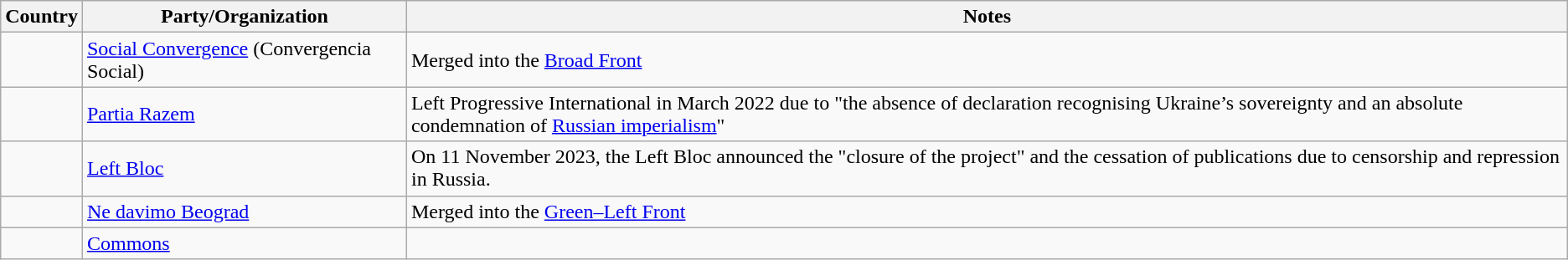<table class="wikitable">
<tr>
<th style="”width:" 10em;”>Country</th>
<th>Party/Organization</th>
<th>Notes</th>
</tr>
<tr>
<td></td>
<td><a href='#'>Social Convergence</a> (Convergencia Social)</td>
<td>Merged into the <a href='#'>Broad Front</a></td>
</tr>
<tr>
<td></td>
<td><a href='#'>Partia Razem</a></td>
<td>Left Progressive International in March 2022 due to "the absence of declaration recognising Ukraine’s sovereignty and an absolute condemnation of <a href='#'>Russian imperialism</a>"</td>
</tr>
<tr>
<td></td>
<td><a href='#'>Left Bloc</a></td>
<td>On 11 November 2023, the Left Bloc announced the "closure of the project" and the cessation of publications due to censorship and repression in Russia.</td>
</tr>
<tr>
<td></td>
<td><a href='#'>Ne davimo Beograd</a></td>
<td>Merged into the <a href='#'>Green–Left Front</a></td>
</tr>
<tr>
<td></td>
<td><a href='#'>Commons</a></td>
<td></td>
</tr>
</table>
